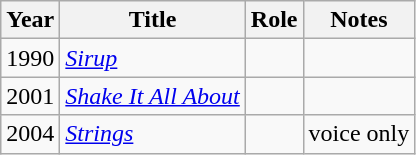<table class="wikitable sortable">
<tr>
<th>Year</th>
<th>Title</th>
<th>Role</th>
<th class="unsortable">Notes</th>
</tr>
<tr>
<td>1990</td>
<td><em><a href='#'>Sirup</a></em></td>
<td></td>
<td></td>
</tr>
<tr>
<td>2001</td>
<td><em><a href='#'>Shake It All About</a></em></td>
<td></td>
<td></td>
</tr>
<tr>
<td>2004</td>
<td><em><a href='#'>Strings</a></em></td>
<td></td>
<td>voice only</td>
</tr>
</table>
